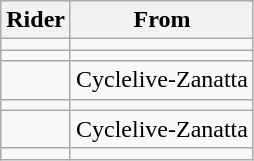<table class="wikitable sortable">
<tr>
<th>Rider</th>
<th>From</th>
</tr>
<tr>
<td></td>
<td></td>
</tr>
<tr>
<td></td>
<td></td>
</tr>
<tr>
<td></td>
<td>Cyclelive-Zanatta</td>
</tr>
<tr>
<td></td>
<td></td>
</tr>
<tr>
<td></td>
<td>Cyclelive-Zanatta</td>
</tr>
<tr>
<td></td>
<td></td>
</tr>
</table>
